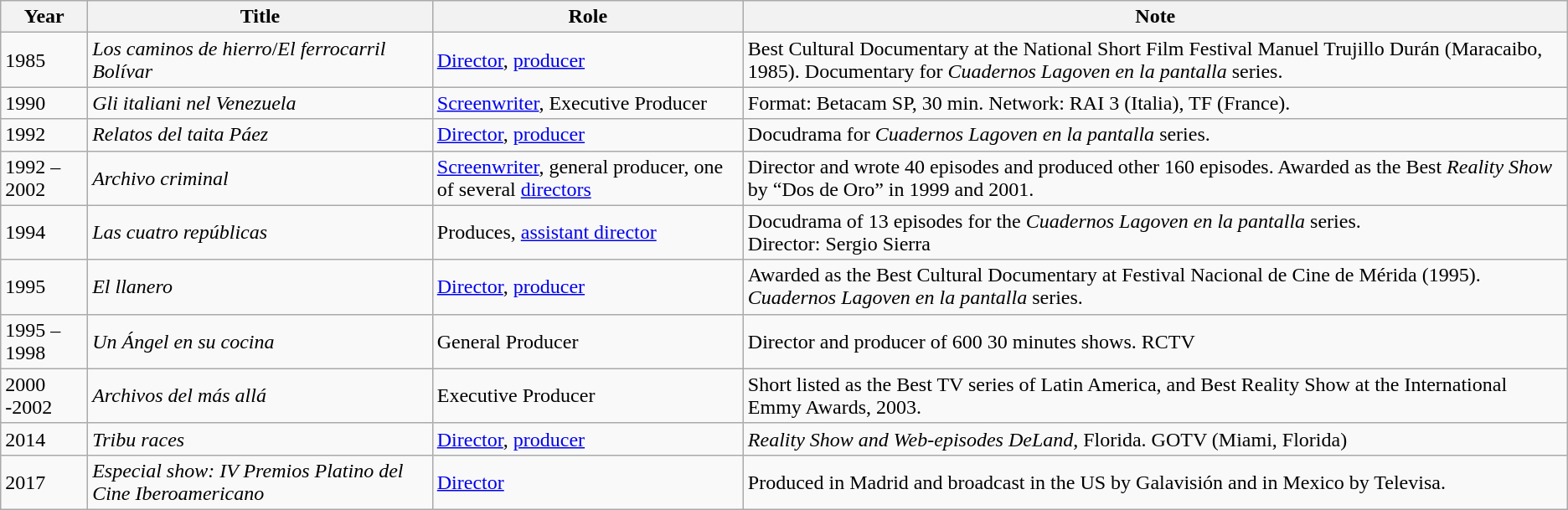<table class="wikitable">
<tr>
<th>Year</th>
<th>Title</th>
<th>Role</th>
<th>Note</th>
</tr>
<tr>
<td>1985</td>
<td><em>Los caminos de  hierro</em>/<em>El ferrocarril  Bolívar</em></td>
<td><a href='#'>Director</a>, <a href='#'>producer</a></td>
<td>Best Cultural Documentary at the National  Short Film Festival Manuel Trujillo Durán   (Maracaibo, 1985). Documentary for <em>Cuadernos Lagoven en la pantalla</em> series.</td>
</tr>
<tr>
<td>1990</td>
<td><em>Gli italiani nel Venezuela</em></td>
<td><a href='#'>Screenwriter</a>, Executive Producer</td>
<td>Format: Betacam SP, 30 min. Network: RAI 3  (Italia), TF (France).</td>
</tr>
<tr>
<td>1992</td>
<td><em>Relatos del taita Páez</em></td>
<td><a href='#'>Director</a>, <a href='#'>producer</a></td>
<td>Docudrama for <em>Cuadernos  Lagoven en la pantalla</em> series.</td>
</tr>
<tr>
<td>1992 – 2002</td>
<td><em>Archivo criminal</em></td>
<td><a href='#'>Screenwriter</a>, general producer,  one of several <a href='#'>directors</a></td>
<td>Director and wrote 40 episodes and produced  other 160 episodes. Awarded as the Best <em>Reality Show</em> by “Dos de Oro” in 1999  and 2001.</td>
</tr>
<tr>
<td>1994</td>
<td><em>Las cuatro repúblicas</em></td>
<td>Produces, <a href='#'>assistant director</a></td>
<td>Docudrama of 13  episodes for the <em>Cuadernos Lagoven en la pantalla</em> series.<br>Director: Sergio Sierra</td>
</tr>
<tr>
<td>1995</td>
<td><em>El llanero</em></td>
<td><a href='#'>Director</a>, <a href='#'>producer</a></td>
<td>Awarded as the Best Cultural Documentary at Festival Nacional de Cine de Mérida (1995). <em>Cuadernos Lagoven  en la pantalla</em> series.</td>
</tr>
<tr>
<td>1995 – 1998</td>
<td><em>Un Ángel en su  cocina</em></td>
<td>General Producer</td>
<td>Director and producer of 600 30 minutes  shows. RCTV</td>
</tr>
<tr>
<td>2000 -2002</td>
<td><em>Archivos del más allá</em></td>
<td>Executive Producer</td>
<td>Short listed as the Best TV series of Latin  America, and Best Reality Show at the International Emmy Awards, 2003.</td>
</tr>
<tr>
<td>2014</td>
<td><em>Tribu races</em></td>
<td><a href='#'>Director</a>, <a href='#'>producer</a></td>
<td><em>Reality Show</em> <em>and Web-episodes  DeLand</em>,  Florida. GOTV (Miami, Florida)</td>
</tr>
<tr>
<td>2017</td>
<td><em>Especial show: IV  Premios Platino del Cine Iberoamericano</em></td>
<td><a href='#'>Director</a></td>
<td>Produced in Madrid and broadcast in the  US by Galavisión and in Mexico by Televisa.</td>
</tr>
</table>
